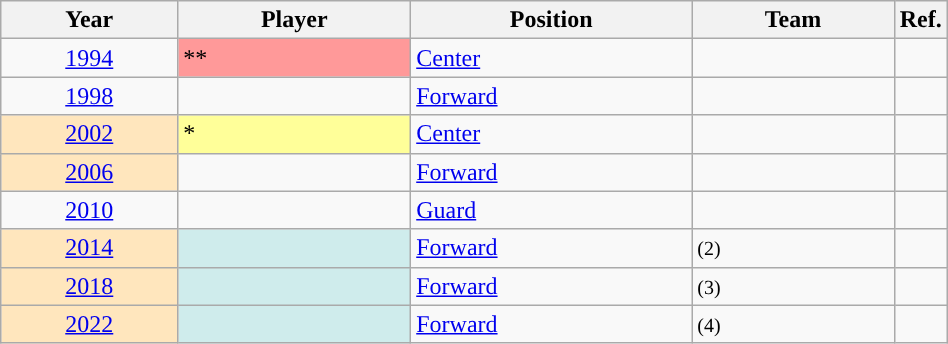<table class="wikitable plainrowheaders sortable" style="width: 50%; text-align:left" summary="Season (sortable), Player (sortable), Position (sortable), Nationality (sortable) and Team (sortable)">
<tr>
<th scope="col">Year</th>
<th scope="col">Player</th>
<th scope="col">Position</th>
<th scope="col">Team</th>
<th width=5%>Ref.</th>
</tr>
<tr>
<td style="text-align: center"><a href='#'>1994</a></td>
<td style="background-color:#FF9999; align=left">**</td>
<td align=left><a href='#'>Center</a></td>
<td align=left></td>
<td></td>
</tr>
<tr>
<td style="text-align: center"><a href='#'>1998</a></td>
<td align=left></td>
<td align=left><a href='#'>Forward</a></td>
<td align=left></td>
<td></td>
</tr>
<tr>
<td scope="row" style="background-color:#FFE6BD; text-align: center"><a href='#'>2002</a></td>
<td bgcolor=#ff9 align=left>*</td>
<td align=left><a href='#'>Center</a></td>
<td align=left></td>
<td></td>
</tr>
<tr>
<td scope="row" style="background-color:#FFE6BD; text-align: center"><a href='#'>2006</a></td>
<td align=left></td>
<td align=left><a href='#'>Forward</a></td>
<td align=left></td>
<td></td>
</tr>
<tr>
<td style="text-align: center"><a href='#'>2010</a></td>
<td align=left></td>
<td align=left><a href='#'>Guard</a></td>
<td align=left></td>
<td></td>
</tr>
<tr>
<td scope="row" style="background-color:#FFE6BD; text-align: center"><a href='#'>2014</a></td>
<td scope="row" style="background-color:#CFECEC; align=left"></td>
<td align=left><a href='#'>Forward</a></td>
<td align=left> <small>(2)</small></td>
<td></td>
</tr>
<tr>
<td scope="row" style="background-color:#FFE6BD; text-align: center"><a href='#'>2018</a></td>
<td scope="row" style="background-color:#CFECEC; align=left"></td>
<td align=left><a href='#'>Forward</a></td>
<td align=left> <small>(3)</small></td>
<td></td>
</tr>
<tr>
<td scope="row" style="background-color:#FFE6BD; text-align: center"><a href='#'>2022</a></td>
<td scope="row" style="background-color:#CFECEC; align=left"></td>
<td align=left><a href='#'>Forward</a></td>
<td align=left> <small>(4)</small></td>
<td></td>
</tr>
</table>
